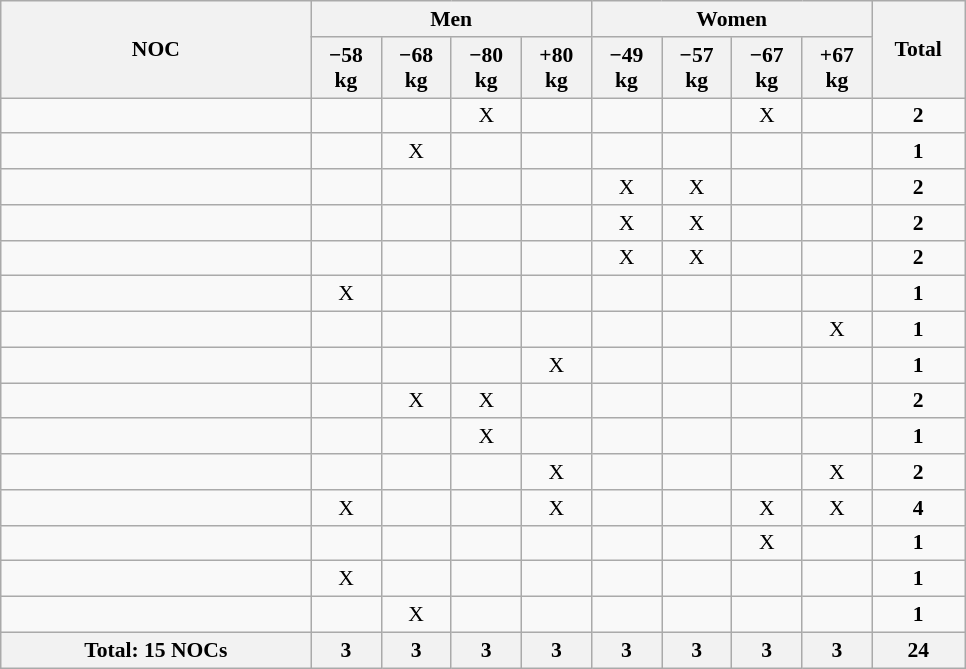<table class="wikitable" style="text-align:center; font-size:90%">
<tr>
<th rowspan="2" width=200 align="left">NOC</th>
<th colspan="4">Men</th>
<th colspan="4">Women</th>
<th width=55 rowspan="2">Total</th>
</tr>
<tr>
<th width=40>−58 kg</th>
<th width=40>−68 kg</th>
<th width=40>−80 kg</th>
<th width=40>+80 kg</th>
<th width=40>−49 kg</th>
<th width=40>−57 kg</th>
<th width=40>−67 kg</th>
<th width=40>+67 kg</th>
</tr>
<tr>
<td align="left"></td>
<td></td>
<td></td>
<td>X</td>
<td></td>
<td></td>
<td></td>
<td>X</td>
<td></td>
<td><strong>2</strong></td>
</tr>
<tr>
<td align="left"></td>
<td></td>
<td>X</td>
<td></td>
<td></td>
<td></td>
<td></td>
<td></td>
<td></td>
<td><strong>1</strong></td>
</tr>
<tr>
<td align="left"></td>
<td></td>
<td></td>
<td></td>
<td></td>
<td>X</td>
<td>X</td>
<td></td>
<td></td>
<td><strong>2</strong></td>
</tr>
<tr>
<td align="left"></td>
<td></td>
<td></td>
<td></td>
<td></td>
<td>X</td>
<td>X</td>
<td></td>
<td></td>
<td><strong>2</strong></td>
</tr>
<tr>
<td align="left"></td>
<td></td>
<td></td>
<td></td>
<td></td>
<td>X</td>
<td>X</td>
<td></td>
<td></td>
<td><strong>2</strong></td>
</tr>
<tr>
<td align="left"></td>
<td>X</td>
<td></td>
<td></td>
<td></td>
<td></td>
<td></td>
<td></td>
<td></td>
<td><strong>1</strong></td>
</tr>
<tr>
<td align="left"></td>
<td></td>
<td></td>
<td></td>
<td></td>
<td></td>
<td></td>
<td></td>
<td>X</td>
<td><strong>1</strong></td>
</tr>
<tr>
<td align="left"></td>
<td></td>
<td></td>
<td></td>
<td>X</td>
<td></td>
<td></td>
<td></td>
<td></td>
<td><strong>1</strong></td>
</tr>
<tr>
<td align="left"></td>
<td></td>
<td>X</td>
<td>X</td>
<td></td>
<td></td>
<td></td>
<td></td>
<td></td>
<td><strong>2</strong></td>
</tr>
<tr>
<td align="left"></td>
<td></td>
<td></td>
<td>X</td>
<td></td>
<td></td>
<td></td>
<td></td>
<td></td>
<td><strong>1</strong></td>
</tr>
<tr>
<td align="left"></td>
<td></td>
<td></td>
<td></td>
<td>X</td>
<td></td>
<td></td>
<td></td>
<td>X</td>
<td><strong>2</strong></td>
</tr>
<tr>
<td align="left"></td>
<td>X</td>
<td></td>
<td></td>
<td>X</td>
<td></td>
<td></td>
<td>X</td>
<td>X</td>
<td><strong>4</strong></td>
</tr>
<tr>
<td align="left"></td>
<td></td>
<td></td>
<td></td>
<td></td>
<td></td>
<td></td>
<td>X</td>
<td></td>
<td><strong>1</strong></td>
</tr>
<tr>
<td align="left"></td>
<td>X</td>
<td></td>
<td></td>
<td></td>
<td></td>
<td></td>
<td></td>
<td></td>
<td><strong>1</strong></td>
</tr>
<tr>
<td align="left"></td>
<td></td>
<td>X</td>
<td></td>
<td></td>
<td></td>
<td></td>
<td></td>
<td></td>
<td><strong>1</strong></td>
</tr>
<tr>
<th>Total: 15 NOCs</th>
<th>3</th>
<th>3</th>
<th>3</th>
<th>3</th>
<th>3</th>
<th>3</th>
<th>3</th>
<th>3</th>
<th>24</th>
</tr>
</table>
